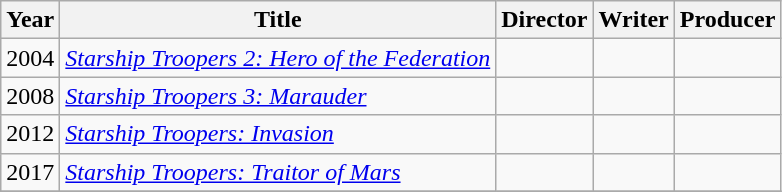<table class="wikitable">
<tr>
<th>Year</th>
<th>Title</th>
<th>Director</th>
<th>Writer</th>
<th>Producer</th>
</tr>
<tr>
<td>2004</td>
<td><em><a href='#'>Starship Troopers 2: Hero of the Federation</a></em></td>
<td></td>
<td></td>
<td></td>
</tr>
<tr>
<td>2008</td>
<td><em><a href='#'>Starship Troopers 3: Marauder</a></em></td>
<td></td>
<td></td>
<td></td>
</tr>
<tr>
<td>2012</td>
<td><em><a href='#'>Starship Troopers: Invasion</a></em></td>
<td></td>
<td></td>
<td></td>
</tr>
<tr>
<td>2017</td>
<td><em><a href='#'>Starship Troopers: Traitor of Mars</a></em></td>
<td></td>
<td></td>
<td></td>
</tr>
<tr>
</tr>
</table>
